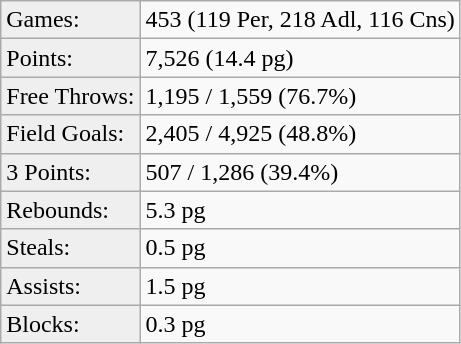<table class="wikitable">
<tr align=left>
<td style="background:#efefef;">Games:</td>
<td>453 (119 Per, 218 Adl, 116 Cns)</td>
</tr>
<tr>
<td style="background:#efefef;">Points:</td>
<td>7,526 (14.4 pg)</td>
</tr>
<tr>
<td style="background:#efefef;">Free Throws:</td>
<td>1,195 / 1,559 (76.7%)</td>
</tr>
<tr>
<td style="background:#efefef;">Field Goals:</td>
<td>2,405 / 4,925 (48.8%)</td>
</tr>
<tr>
<td style="background:#efefef;">3 Points:</td>
<td>507 / 1,286 (39.4%)</td>
</tr>
<tr>
<td style="background:#efefef;">Rebounds:</td>
<td>5.3 pg</td>
</tr>
<tr>
<td style="background:#efefef;">Steals:</td>
<td>0.5 pg</td>
</tr>
<tr>
<td style="background:#efefef;">Assists:</td>
<td>1.5 pg</td>
</tr>
<tr>
<td style="background:#efefef;">Blocks:</td>
<td>0.3 pg</td>
</tr>
</table>
